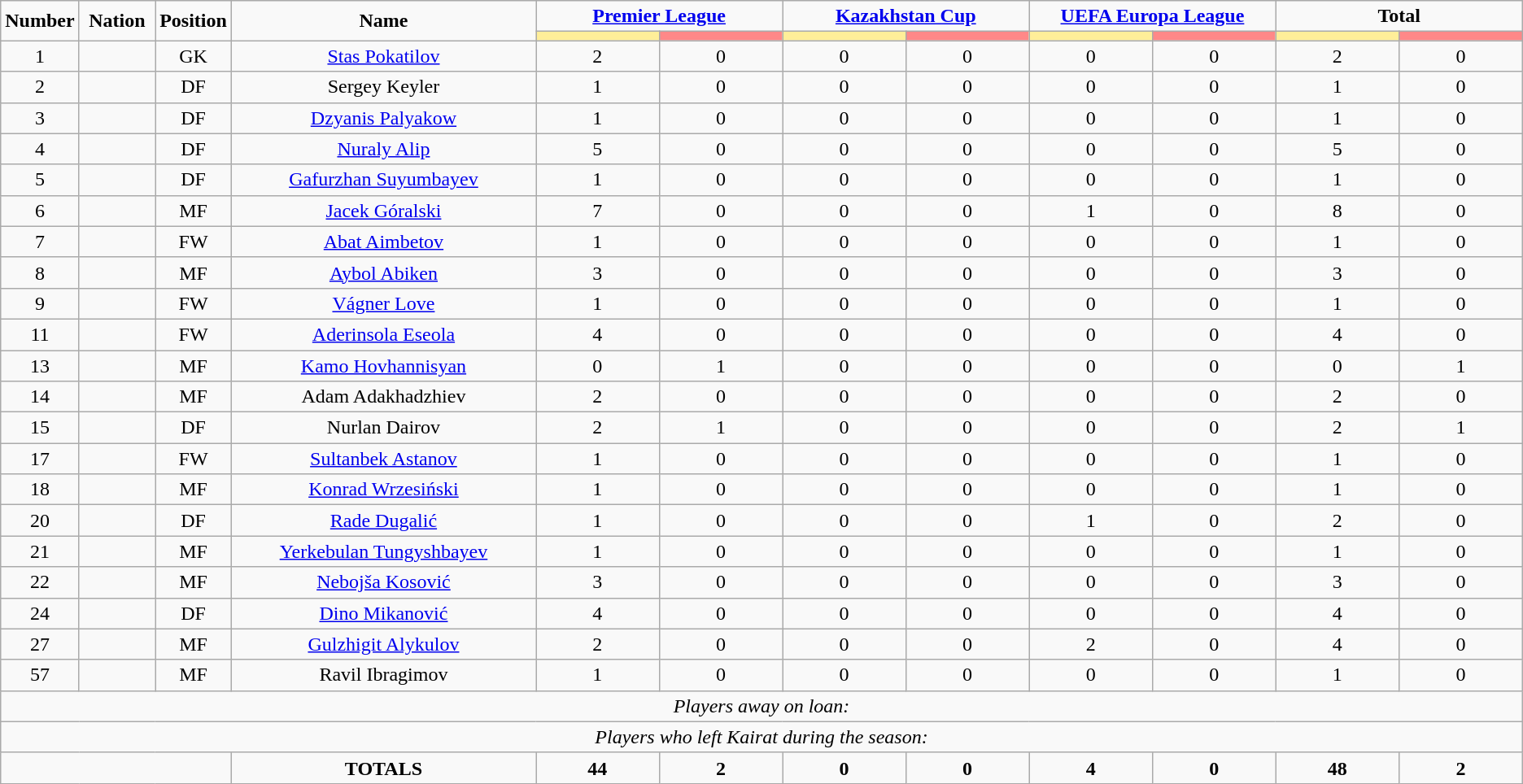<table class="wikitable" style="text-align:center;">
<tr>
<td rowspan="2"  style="width:5%; text-align:center;"><strong>Number</strong></td>
<td rowspan="2"  style="width:5%; text-align:center;"><strong>Nation</strong></td>
<td rowspan="2"  style="width:5%; text-align:center;"><strong>Position</strong></td>
<td rowspan="2"  style="width:20%; text-align:center;"><strong>Name</strong></td>
<td colspan="2" style="text-align:center;"><strong><a href='#'>Premier League</a></strong></td>
<td colspan="2" style="text-align:center;"><strong><a href='#'>Kazakhstan Cup</a></strong></td>
<td colspan="2" style="text-align:center;"><strong><a href='#'>UEFA Europa League</a></strong></td>
<td colspan="2" style="text-align:center;"><strong>Total</strong></td>
</tr>
<tr>
<th style="width:60px; background:#fe9;"></th>
<th style="width:60px; background:#ff8888;"></th>
<th style="width:60px; background:#fe9;"></th>
<th style="width:60px; background:#ff8888;"></th>
<th style="width:60px; background:#fe9;"></th>
<th style="width:60px; background:#ff8888;"></th>
<th style="width:60px; background:#fe9;"></th>
<th style="width:60px; background:#ff8888;"></th>
</tr>
<tr>
<td>1</td>
<td></td>
<td>GK</td>
<td><a href='#'>Stas Pokatilov</a></td>
<td>2</td>
<td>0</td>
<td>0</td>
<td>0</td>
<td>0</td>
<td>0</td>
<td>2</td>
<td>0</td>
</tr>
<tr>
<td>2</td>
<td></td>
<td>DF</td>
<td>Sergey Keyler</td>
<td>1</td>
<td>0</td>
<td>0</td>
<td>0</td>
<td>0</td>
<td>0</td>
<td>1</td>
<td>0</td>
</tr>
<tr>
<td>3</td>
<td></td>
<td>DF</td>
<td><a href='#'>Dzyanis Palyakow</a></td>
<td>1</td>
<td>0</td>
<td>0</td>
<td>0</td>
<td>0</td>
<td>0</td>
<td>1</td>
<td>0</td>
</tr>
<tr>
<td>4</td>
<td></td>
<td>DF</td>
<td><a href='#'>Nuraly Alip</a></td>
<td>5</td>
<td>0</td>
<td>0</td>
<td>0</td>
<td>0</td>
<td>0</td>
<td>5</td>
<td>0</td>
</tr>
<tr>
<td>5</td>
<td></td>
<td>DF</td>
<td><a href='#'>Gafurzhan Suyumbayev</a></td>
<td>1</td>
<td>0</td>
<td>0</td>
<td>0</td>
<td>0</td>
<td>0</td>
<td>1</td>
<td>0</td>
</tr>
<tr>
<td>6</td>
<td></td>
<td>MF</td>
<td><a href='#'>Jacek Góralski</a></td>
<td>7</td>
<td>0</td>
<td>0</td>
<td>0</td>
<td>1</td>
<td>0</td>
<td>8</td>
<td>0</td>
</tr>
<tr>
<td>7</td>
<td></td>
<td>FW</td>
<td><a href='#'>Abat Aimbetov</a></td>
<td>1</td>
<td>0</td>
<td>0</td>
<td>0</td>
<td>0</td>
<td>0</td>
<td>1</td>
<td>0</td>
</tr>
<tr>
<td>8</td>
<td></td>
<td>MF</td>
<td><a href='#'>Aybol Abiken</a></td>
<td>3</td>
<td>0</td>
<td>0</td>
<td>0</td>
<td>0</td>
<td>0</td>
<td>3</td>
<td>0</td>
</tr>
<tr>
<td>9</td>
<td></td>
<td>FW</td>
<td><a href='#'>Vágner Love</a></td>
<td>1</td>
<td>0</td>
<td>0</td>
<td>0</td>
<td>0</td>
<td>0</td>
<td>1</td>
<td>0</td>
</tr>
<tr>
<td>11</td>
<td></td>
<td>FW</td>
<td><a href='#'>Aderinsola Eseola</a></td>
<td>4</td>
<td>0</td>
<td>0</td>
<td>0</td>
<td>0</td>
<td>0</td>
<td>4</td>
<td>0</td>
</tr>
<tr>
<td>13</td>
<td></td>
<td>MF</td>
<td><a href='#'>Kamo Hovhannisyan</a></td>
<td>0</td>
<td>1</td>
<td>0</td>
<td>0</td>
<td>0</td>
<td>0</td>
<td>0</td>
<td>1</td>
</tr>
<tr>
<td>14</td>
<td></td>
<td>MF</td>
<td>Adam Adakhadzhiev</td>
<td>2</td>
<td>0</td>
<td>0</td>
<td>0</td>
<td>0</td>
<td>0</td>
<td>2</td>
<td>0</td>
</tr>
<tr>
<td>15</td>
<td></td>
<td>DF</td>
<td>Nurlan Dairov</td>
<td>2</td>
<td>1</td>
<td>0</td>
<td>0</td>
<td>0</td>
<td>0</td>
<td>2</td>
<td>1</td>
</tr>
<tr>
<td>17</td>
<td></td>
<td>FW</td>
<td><a href='#'>Sultanbek Astanov</a></td>
<td>1</td>
<td>0</td>
<td>0</td>
<td>0</td>
<td>0</td>
<td>0</td>
<td>1</td>
<td>0</td>
</tr>
<tr>
<td>18</td>
<td></td>
<td>MF</td>
<td><a href='#'>Konrad Wrzesiński</a></td>
<td>1</td>
<td>0</td>
<td>0</td>
<td>0</td>
<td>0</td>
<td>0</td>
<td>1</td>
<td>0</td>
</tr>
<tr>
<td>20</td>
<td></td>
<td>DF</td>
<td><a href='#'>Rade Dugalić</a></td>
<td>1</td>
<td>0</td>
<td>0</td>
<td>0</td>
<td>1</td>
<td>0</td>
<td>2</td>
<td>0</td>
</tr>
<tr>
<td>21</td>
<td></td>
<td>MF</td>
<td><a href='#'>Yerkebulan Tungyshbayev</a></td>
<td>1</td>
<td>0</td>
<td>0</td>
<td>0</td>
<td>0</td>
<td>0</td>
<td>1</td>
<td>0</td>
</tr>
<tr>
<td>22</td>
<td></td>
<td>MF</td>
<td><a href='#'>Nebojša Kosović</a></td>
<td>3</td>
<td>0</td>
<td>0</td>
<td>0</td>
<td>0</td>
<td>0</td>
<td>3</td>
<td>0</td>
</tr>
<tr>
<td>24</td>
<td></td>
<td>DF</td>
<td><a href='#'>Dino Mikanović</a></td>
<td>4</td>
<td>0</td>
<td>0</td>
<td>0</td>
<td>0</td>
<td>0</td>
<td>4</td>
<td>0</td>
</tr>
<tr>
<td>27</td>
<td></td>
<td>MF</td>
<td><a href='#'>Gulzhigit Alykulov</a></td>
<td>2</td>
<td>0</td>
<td>0</td>
<td>0</td>
<td>2</td>
<td>0</td>
<td>4</td>
<td>0</td>
</tr>
<tr>
<td>57</td>
<td></td>
<td>MF</td>
<td>Ravil Ibragimov</td>
<td>1</td>
<td>0</td>
<td>0</td>
<td>0</td>
<td>0</td>
<td>0</td>
<td>1</td>
<td>0</td>
</tr>
<tr>
<td colspan="14"><em>Players away on loan:</em></td>
</tr>
<tr>
<td colspan="14"><em>Players who left Kairat during the season:</em></td>
</tr>
<tr>
<td colspan="3"></td>
<td><strong>TOTALS</strong></td>
<td><strong>44</strong></td>
<td><strong>2</strong></td>
<td><strong>0</strong></td>
<td><strong>0</strong></td>
<td><strong>4</strong></td>
<td><strong>0</strong></td>
<td><strong>48</strong></td>
<td><strong>2</strong></td>
</tr>
</table>
